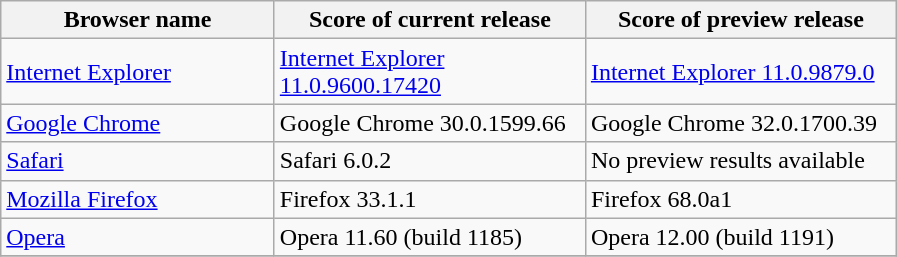<table class="wikitable unsortable" style="width:auto;table-layout:fixed;">
<tr>
<th width="175px">Browser name</th>
<th width="200px">Score of current release</th>
<th width="200px">Score of preview release</th>
</tr>
<tr>
<td><a href='#'>Internet Explorer</a></td>
<td><a href='#'>Internet Explorer 11.0.9600.17420</a>  <br></td>
<td><a href='#'>Internet Explorer 11.0.9879.0</a>  </td>
</tr>
<tr>
<td><a href='#'>Google Chrome</a></td>
<td>Google Chrome 30.0.1599.66  <br></td>
<td>Google Chrome 32.0.1700.39  </td>
</tr>
<tr>
<td><a href='#'>Safari</a></td>
<td>Safari 6.0.2  <br></td>
<td>No preview results available</td>
</tr>
<tr>
<td><a href='#'>Mozilla Firefox</a></td>
<td>Firefox 33.1.1  <br></td>
<td>Firefox 68.0a1  </td>
</tr>
<tr>
<td><a href='#'>Opera</a></td>
<td>Opera 11.60 (build 1185)  </td>
<td>Opera 12.00 (build 1191)  </td>
</tr>
<tr>
</tr>
</table>
